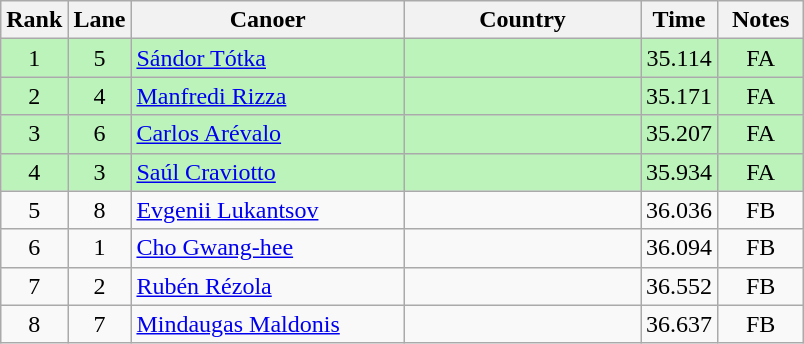<table class="wikitable" style="text-align:center;">
<tr>
<th width=30>Rank</th>
<th width=30>Lane</th>
<th width=175>Canoer</th>
<th width=150>Country</th>
<th width=30>Time</th>
<th width=50>Notes</th>
</tr>
<tr bgcolor=bbf3bb>
<td>1</td>
<td>5</td>
<td align=left><a href='#'>Sándor Tótka</a></td>
<td align=left></td>
<td>35.114</td>
<td>FA</td>
</tr>
<tr bgcolor=bbf3bb>
<td>2</td>
<td>4</td>
<td align=left><a href='#'>Manfredi Rizza</a></td>
<td align=left></td>
<td>35.171</td>
<td>FA</td>
</tr>
<tr bgcolor=bbf3bb>
<td>3</td>
<td>6</td>
<td align=left><a href='#'>Carlos Arévalo</a></td>
<td align=left></td>
<td>35.207</td>
<td>FA</td>
</tr>
<tr bgcolor=bbf3bb>
<td>4</td>
<td>3</td>
<td align=left><a href='#'>Saúl Craviotto</a></td>
<td align=left></td>
<td>35.934</td>
<td>FA</td>
</tr>
<tr>
<td>5</td>
<td>8</td>
<td align=left><a href='#'>Evgenii Lukantsov</a></td>
<td align=left></td>
<td>36.036</td>
<td>FB</td>
</tr>
<tr>
<td>6</td>
<td>1</td>
<td align=left><a href='#'>Cho Gwang-hee</a></td>
<td align=left></td>
<td>36.094</td>
<td>FB</td>
</tr>
<tr>
<td>7</td>
<td>2</td>
<td align=left><a href='#'>Rubén Rézola</a></td>
<td align=left></td>
<td>36.552</td>
<td>FB</td>
</tr>
<tr>
<td>8</td>
<td>7</td>
<td align=left><a href='#'>Mindaugas Maldonis</a></td>
<td align=left></td>
<td>36.637</td>
<td>FB</td>
</tr>
</table>
